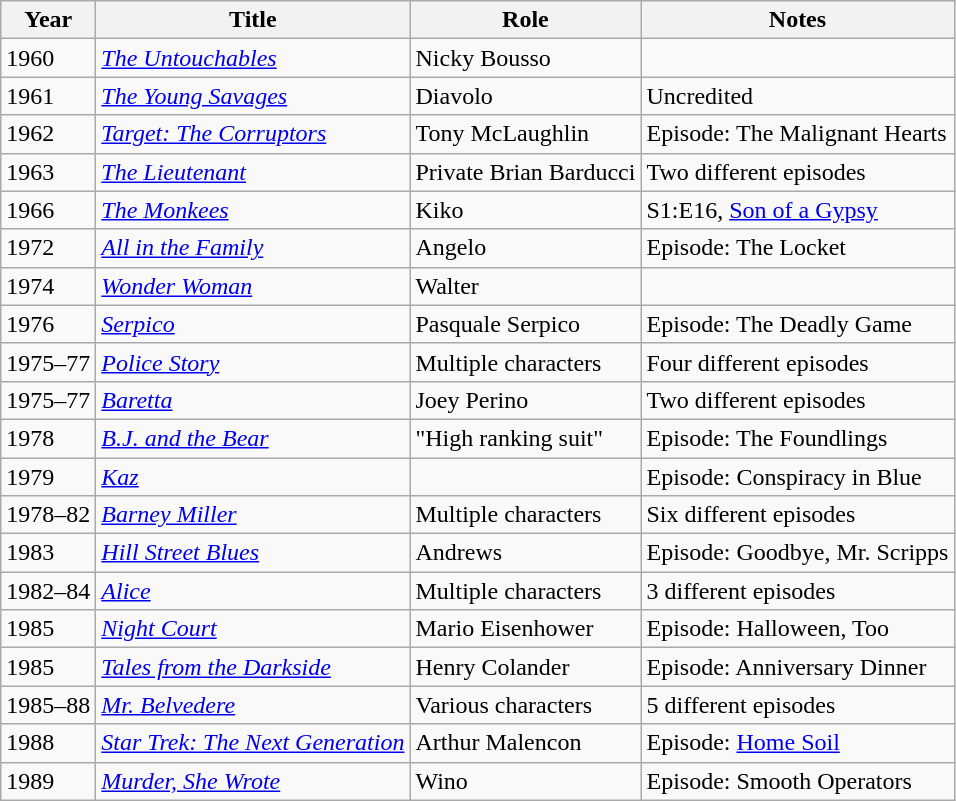<table class="wikitable sortable">
<tr>
<th>Year</th>
<th>Title</th>
<th>Role</th>
<th class="unsortable">Notes</th>
</tr>
<tr>
<td>1960</td>
<td><em><a href='#'>The Untouchables</a></em></td>
<td>Nicky Bousso</td>
<td></td>
</tr>
<tr>
<td>1961</td>
<td><em><a href='#'>The Young Savages</a></em></td>
<td>Diavolo</td>
<td>Uncredited</td>
</tr>
<tr>
<td>1962</td>
<td><em><a href='#'>Target: The Corruptors</a></em></td>
<td>Tony McLaughlin</td>
<td>Episode: The Malignant Hearts</td>
</tr>
<tr>
<td>1963</td>
<td><em><a href='#'>The Lieutenant</a></em></td>
<td>Private Brian Barducci</td>
<td>Two different episodes</td>
</tr>
<tr>
<td>1966</td>
<td><em><a href='#'>The Monkees</a></em></td>
<td>Kiko</td>
<td>S1:E16, <a href='#'>Son of a Gypsy</a></td>
</tr>
<tr>
<td>1972</td>
<td><em><a href='#'>All in the Family</a></em></td>
<td>Angelo</td>
<td>Episode: The Locket</td>
</tr>
<tr>
<td>1974</td>
<td><em><a href='#'>Wonder Woman</a></em></td>
<td>Walter</td>
<td></td>
</tr>
<tr>
<td>1976</td>
<td><em><a href='#'>Serpico</a></em></td>
<td>Pasquale Serpico</td>
<td>Episode: The Deadly Game</td>
</tr>
<tr>
<td>1975–77</td>
<td><em><a href='#'>Police Story</a></em></td>
<td>Multiple characters</td>
<td>Four different episodes</td>
</tr>
<tr>
<td>1975–77</td>
<td><em><a href='#'>Baretta</a></em></td>
<td>Joey Perino</td>
<td>Two different episodes</td>
</tr>
<tr>
<td>1978</td>
<td><em><a href='#'>B.J. and the Bear</a></em></td>
<td>"High ranking suit"</td>
<td>Episode: The Foundlings</td>
</tr>
<tr>
<td>1979</td>
<td><em><a href='#'>Kaz</a></em></td>
<td></td>
<td>Episode: Conspiracy in Blue</td>
</tr>
<tr>
<td>1978–82</td>
<td><em><a href='#'>Barney Miller</a></em></td>
<td>Multiple characters</td>
<td>Six different episodes</td>
</tr>
<tr>
<td>1983</td>
<td><em><a href='#'>Hill Street Blues</a></em></td>
<td>Andrews</td>
<td>Episode: Goodbye, Mr. Scripps</td>
</tr>
<tr>
<td>1982–84</td>
<td><em><a href='#'>Alice</a></em></td>
<td>Multiple characters</td>
<td>3 different episodes</td>
</tr>
<tr>
<td>1985</td>
<td><em><a href='#'>Night Court</a></em></td>
<td>Mario Eisenhower</td>
<td>Episode: Halloween, Too</td>
</tr>
<tr>
<td>1985</td>
<td><em><a href='#'>Tales from the Darkside</a></em></td>
<td>Henry Colander</td>
<td>Episode: Anniversary Dinner</td>
</tr>
<tr>
<td>1985–88</td>
<td><em><a href='#'>Mr. Belvedere</a></em></td>
<td>Various characters</td>
<td>5 different episodes</td>
</tr>
<tr>
<td>1988</td>
<td><em><a href='#'>Star Trek: The Next Generation</a></em></td>
<td>Arthur Malencon</td>
<td>Episode: <a href='#'>Home Soil</a></td>
</tr>
<tr>
<td>1989</td>
<td><em><a href='#'>Murder, She Wrote</a></em></td>
<td>Wino</td>
<td>Episode: Smooth Operators</td>
</tr>
</table>
